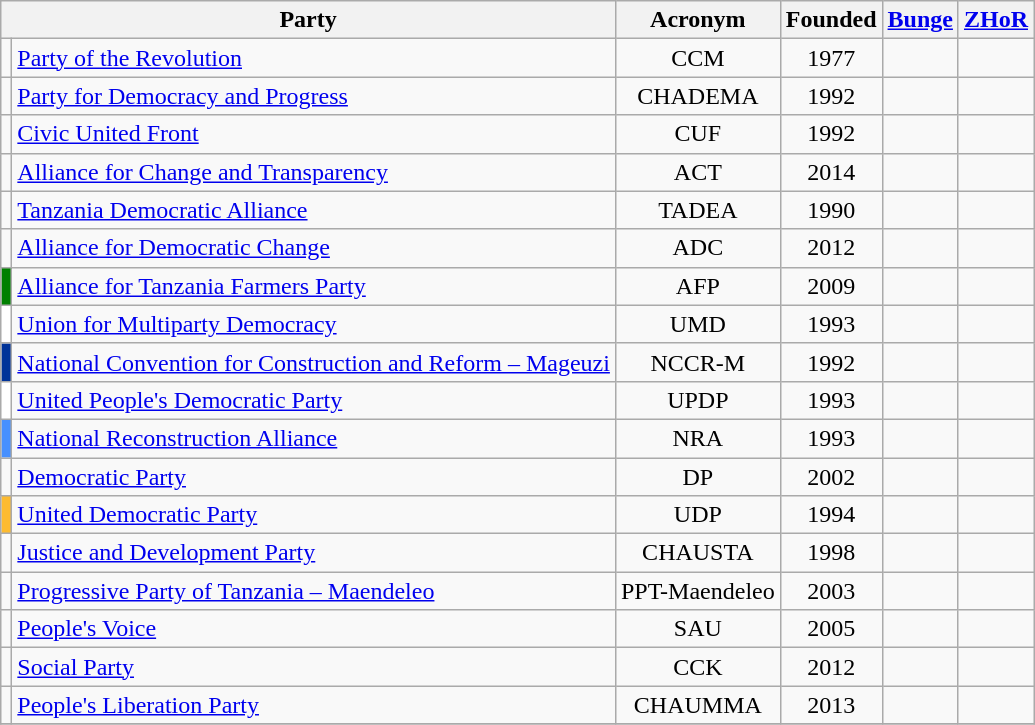<table class ="wikitable sortable">
<tr>
<th colspan=2>Party</th>
<th>Acronym</th>
<th>Founded</th>
<th><a href='#'>Bunge</a></th>
<th><a href='#'>ZHoR</a></th>
</tr>
<tr>
<td bgcolor=></td>
<td><a href='#'>Party of the Revolution</a><br><small></small></td>
<td align="center">CCM</td>
<td align="center">1977</td>
<td></td>
<td></td>
</tr>
<tr>
<td bgcolor=></td>
<td><a href='#'>Party for Democracy and Progress</a><br></td>
<td align="center">CHADEMA</td>
<td align="center">1992</td>
<td></td>
<td></td>
</tr>
<tr>
<td bgcolor=></td>
<td><a href='#'>Civic United Front</a><br><small></small></td>
<td align="center">CUF</td>
<td align="center">1992</td>
<td></td>
<td></td>
</tr>
<tr>
<td bgcolor=></td>
<td><a href='#'>Alliance for Change and Transparency</a><br></td>
<td align="center">ACT</td>
<td align="center">2014</td>
<td></td>
<td></td>
</tr>
<tr>
<td bgcolor=></td>
<td><a href='#'>Tanzania Democratic Alliance</a></td>
<td align="center">TADEA</td>
<td align="center">1990</td>
<td></td>
<td></td>
</tr>
<tr>
<td bgcolor=></td>
<td><a href='#'>Alliance for Democratic Change</a><br></td>
<td align="center">ADC</td>
<td align="center">2012</td>
<td></td>
<td></td>
</tr>
<tr>
<td bgcolor=green></td>
<td><a href='#'>Alliance for Tanzania Farmers Party</a><br></td>
<td align="center">AFP</td>
<td align="center">2009</td>
<td></td>
<td></td>
</tr>
<tr>
<td bgcolor=white></td>
<td><a href='#'>Union for Multiparty Democracy</a></td>
<td align="center">UMD</td>
<td align="center">1993</td>
<td></td>
<td></td>
</tr>
<tr>
<td bgcolor=#039></td>
<td><a href='#'>National Convention for Construction and Reform – Mageuzi</a><br></td>
<td align="center">NCCR-M</td>
<td align="center">1992</td>
<td></td>
<td></td>
</tr>
<tr>
<td bgcolor=white></td>
<td><a href='#'>United People's Democratic Party</a></td>
<td align="center">UPDP</td>
<td align="center">1993</td>
<td></td>
<td></td>
</tr>
<tr>
<td bgcolor=#4790FF></td>
<td><a href='#'>National Reconstruction Alliance</a></td>
<td align="center">NRA</td>
<td align="center">1993</td>
<td></td>
<td></td>
</tr>
<tr>
<td bgcolor=></td>
<td><a href='#'>Democratic Party</a><br></td>
<td align="center">DP</td>
<td align="center">2002</td>
<td></td>
<td></td>
</tr>
<tr>
<td bgcolor=#FDBB30></td>
<td><a href='#'>United Democratic Party</a></td>
<td align="center">UDP</td>
<td align="center">1994</td>
<td></td>
<td></td>
</tr>
<tr>
<td></td>
<td><a href='#'>Justice and Development Party</a><br></td>
<td align="center">CHAUSTA</td>
<td align="center">1998</td>
<td></td>
<td></td>
</tr>
<tr>
<td></td>
<td><a href='#'>Progressive Party of Tanzania – Maendeleo</a></td>
<td align="center">PPT-Maendeleo</td>
<td align="center">2003</td>
<td></td>
<td></td>
</tr>
<tr>
<td bgcolor=></td>
<td><a href='#'>People's Voice</a><br></td>
<td align="center">SAU</td>
<td align="center">2005</td>
<td></td>
<td></td>
</tr>
<tr>
<td bgcolor=></td>
<td><a href='#'>Social Party</a><br></td>
<td align="center">CCK</td>
<td align="center">2012</td>
<td></td>
<td></td>
</tr>
<tr>
<td bgcolor=></td>
<td><a href='#'>People's Liberation Party</a><br></td>
<td align="center">CHAUMMA</td>
<td align="center">2013</td>
<td></td>
<td></td>
</tr>
<tr>
</tr>
</table>
